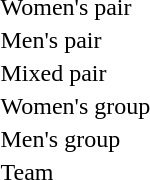<table>
<tr>
<td>Women's pair</td>
<td></td>
<td></td>
<td></td>
</tr>
<tr>
<td>Men's pair</td>
<td></td>
<td></td>
<td></td>
</tr>
<tr>
<td>Mixed pair</td>
<td></td>
<td></td>
<td></td>
</tr>
<tr>
<td>Women's group</td>
<td></td>
<td></td>
<td></td>
</tr>
<tr>
<td>Men's group</td>
<td></td>
<td></td>
<td></td>
</tr>
<tr>
<td>Team</td>
<td></td>
<td></td>
<td></td>
</tr>
</table>
